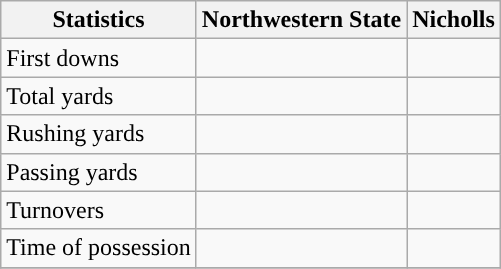<table class="wikitable">
<tr>
<th>Statistics</th>
<th>Northwestern State</th>
<th>Nicholls</th>
</tr>
<tr>
<td>First downs</td>
<td> </td>
<td> </td>
</tr>
<tr>
<td>Total yards</td>
<td> </td>
<td> </td>
</tr>
<tr>
<td>Rushing yards</td>
<td> </td>
<td> </td>
</tr>
<tr>
<td>Passing yards</td>
<td> </td>
<td> </td>
</tr>
<tr>
<td>Turnovers</td>
<td> </td>
<td> </td>
</tr>
<tr>
<td>Time of possession</td>
<td> </td>
<td> </td>
</tr>
<tr>
</tr>
</table>
